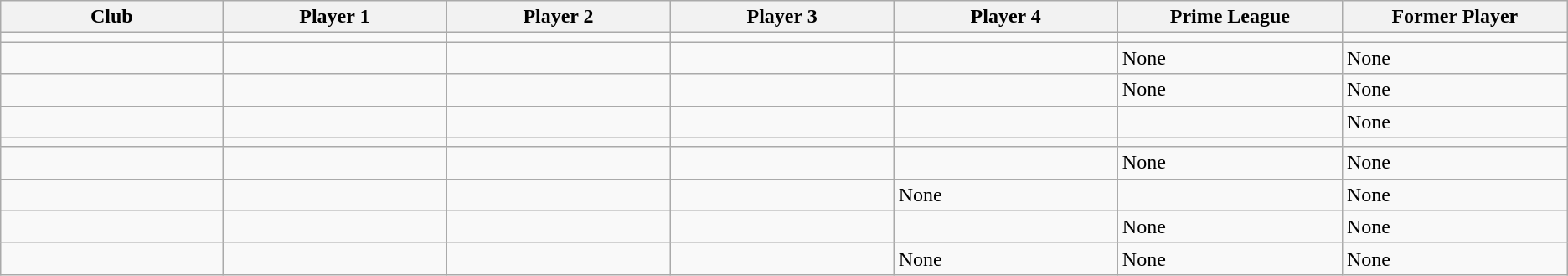<table class="wikitable ">
<tr>
<th style="width:190px;">Club</th>
<th style="width:190px;">Player 1</th>
<th style="width:190px;">Player 2</th>
<th style="width:190px;">Player 3</th>
<th style="width:190px;">Player 4</th>
<th style="width:190px;">Prime League</th>
<th style="width:190px;">Former Player</th>
</tr>
<tr>
<td></td>
<td></td>
<td></td>
<td></td>
<td></td>
<td></td>
<td></td>
</tr>
<tr>
<td></td>
<td></td>
<td></td>
<td></td>
<td></td>
<td>None</td>
<td>None</td>
</tr>
<tr>
<td></td>
<td></td>
<td></td>
<td></td>
<td></td>
<td>None</td>
<td>None</td>
</tr>
<tr>
<td></td>
<td></td>
<td></td>
<td></td>
<td></td>
<td></td>
<td>None</td>
</tr>
<tr>
<td></td>
<td></td>
<td></td>
<td></td>
<td></td>
<td></td>
<td></td>
</tr>
<tr>
<td></td>
<td></td>
<td></td>
<td></td>
<td></td>
<td>None</td>
<td>None</td>
</tr>
<tr>
<td></td>
<td></td>
<td></td>
<td></td>
<td>None</td>
<td></td>
<td>None</td>
</tr>
<tr>
<td></td>
<td></td>
<td></td>
<td></td>
<td></td>
<td>None</td>
<td>None</td>
</tr>
<tr>
<td></td>
<td></td>
<td></td>
<td></td>
<td>None</td>
<td>None</td>
<td>None</td>
</tr>
</table>
